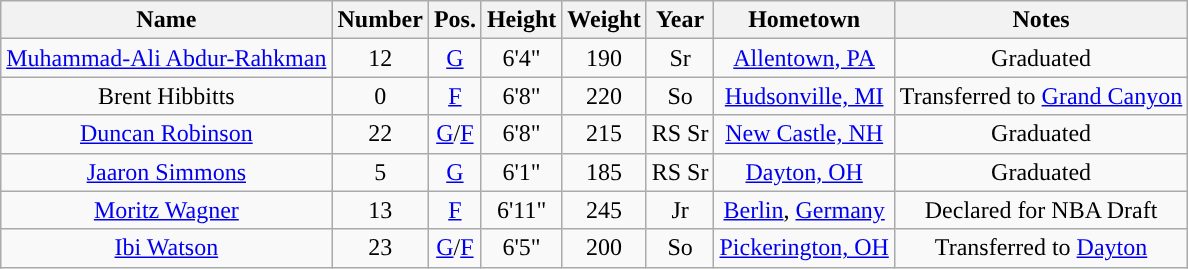<table class="wikitable sortable sortable" style="text-align: center">
<tr align=center>
<th>Name</th>
<th>Number</th>
<th>Pos.</th>
<th>Height</th>
<th>Weight</th>
<th>Year</th>
<th>Hometown</th>
<th>Notes</th>
</tr>
<tr>
<td sortname><a href='#'>Muhammad-Ali Abdur-Rahkman</a></td>
<td>12</td>
<td><a href='#'>G</a></td>
<td>6'4"</td>
<td>190</td>
<td>Sr</td>
<td><a href='#'>Allentown, PA</a></td>
<td>Graduated</td>
</tr>
<tr>
<td sortname>Brent Hibbitts</td>
<td>0</td>
<td><a href='#'>F</a></td>
<td>6'8"</td>
<td>220</td>
<td>So</td>
<td><a href='#'>Hudsonville, MI</a></td>
<td>Transferred to <a href='#'>Grand Canyon</a></td>
</tr>
<tr>
<td sortname><a href='#'>Duncan Robinson</a></td>
<td>22</td>
<td><a href='#'>G</a>/<a href='#'>F</a></td>
<td>6'8"</td>
<td>215</td>
<td>RS Sr</td>
<td><a href='#'>New Castle, NH</a></td>
<td>Graduated</td>
</tr>
<tr>
<td sortname><a href='#'>Jaaron Simmons</a></td>
<td>5</td>
<td><a href='#'>G</a></td>
<td>6'1"</td>
<td>185</td>
<td>RS Sr</td>
<td><a href='#'>Dayton, OH</a></td>
<td>Graduated</td>
</tr>
<tr>
<td sortname><a href='#'>Moritz Wagner</a></td>
<td>13</td>
<td><a href='#'>F</a></td>
<td>6'11"</td>
<td>245</td>
<td>Jr</td>
<td><a href='#'>Berlin</a>, <a href='#'>Germany</a></td>
<td>Declared for NBA Draft</td>
</tr>
<tr>
<td sortname><a href='#'>Ibi Watson</a></td>
<td>23</td>
<td><a href='#'>G</a>/<a href='#'>F</a></td>
<td>6'5"</td>
<td>200</td>
<td>So</td>
<td><a href='#'>Pickerington, OH</a></td>
<td>Transferred to <a href='#'>Dayton</a></td>
</tr>
</table>
